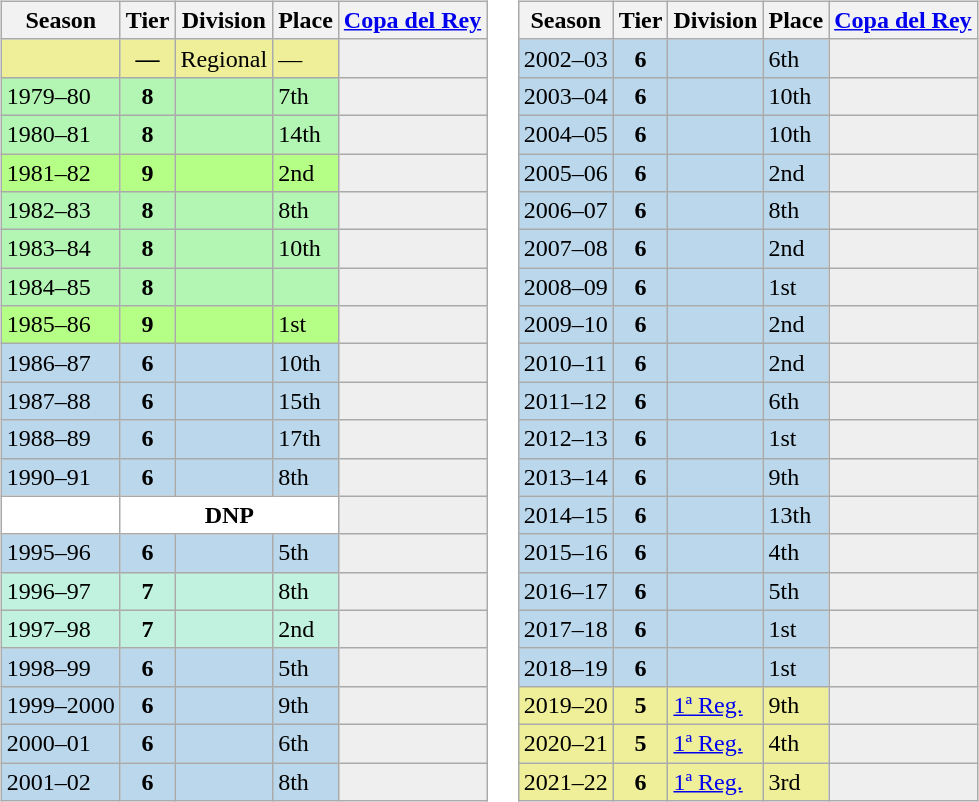<table>
<tr>
<td valign="top" width=0%><br><table class="wikitable">
<tr style="background:#f0f6fa;">
<th>Season</th>
<th>Tier</th>
<th>Division</th>
<th>Place</th>
<th><a href='#'>Copa del Rey</a></th>
</tr>
<tr>
<td style="background:#EFEF99;"></td>
<th style="background:#EFEF99;">—</th>
<td style="background:#EFEF99;">Regional</td>
<td style="background:#EFEF99;">—</td>
<th style="background:#EFEFEF;"></th>
</tr>
<tr>
<td style="background:#B3F5B3;">1979–80</td>
<th style="background:#B3F5B3;">8</th>
<td style="background:#B3F5B3;"></td>
<td style="background:#B3F5B3;">7th</td>
<th style="background:#efefef;"></th>
</tr>
<tr>
<td style="background:#B3F5B3;">1980–81</td>
<th style="background:#B3F5B3;">8</th>
<td style="background:#B3F5B3;"></td>
<td style="background:#B3F5B3;">14th</td>
<th style="background:#efefef;"></th>
</tr>
<tr>
<td style="background:#B6FF86;">1981–82</td>
<th style="background:#B6FF86;">9</th>
<td style="background:#B6FF86;"></td>
<td style="background:#B6FF86;">2nd</td>
<th style="background:#efefef;"></th>
</tr>
<tr>
<td style="background:#B3F5B3;">1982–83</td>
<th style="background:#B3F5B3;">8</th>
<td style="background:#B3F5B3;"></td>
<td style="background:#B3F5B3;">8th</td>
<th style="background:#efefef;"></th>
</tr>
<tr>
<td style="background:#B3F5B3;">1983–84</td>
<th style="background:#B3F5B3;">8</th>
<td style="background:#B3F5B3;"></td>
<td style="background:#B3F5B3;">10th</td>
<th style="background:#efefef;"></th>
</tr>
<tr>
<td style="background:#B3F5B3;">1984–85</td>
<th style="background:#B3F5B3;">8</th>
<td style="background:#B3F5B3;"></td>
<td style="background:#B3F5B3;"></td>
<th style="background:#efefef;"></th>
</tr>
<tr>
<td style="background:#B6FF86;">1985–86</td>
<th style="background:#B6FF86;">9</th>
<td style="background:#B6FF86;"></td>
<td style="background:#B6FF86;">1st</td>
<th style="background:#efefef;"></th>
</tr>
<tr>
<td style="background:#BBD7EC;">1986–87</td>
<th style="background:#BBD7EC;">6</th>
<td style="background:#BBD7EC;"></td>
<td style="background:#BBD7EC;">10th</td>
<th style="background:#EFEFEF;"></th>
</tr>
<tr>
<td style="background:#BBD7EC;">1987–88</td>
<th style="background:#BBD7EC;">6</th>
<td style="background:#BBD7EC;"></td>
<td style="background:#BBD7EC;">15th</td>
<th style="background:#EFEFEF;"></th>
</tr>
<tr>
<td style="background:#BBD7EC;">1988–89</td>
<th style="background:#BBD7EC;">6</th>
<td style="background:#BBD7EC;"></td>
<td style="background:#BBD7EC;">17th</td>
<th style="background:#EFEFEF;"></th>
</tr>
<tr>
<td style="background:#BBD7EC;">1990–91</td>
<th style="background:#BBD7EC;">6</th>
<td style="background:#BBD7EC;"></td>
<td style="background:#BBD7EC;">8th</td>
<th style="background:#EFEFEF;"></th>
</tr>
<tr>
<td style="background:#FFFFFF;"></td>
<th style="background:#FFFFFF;" colspan="3">DNP</th>
<th style="background:#efefef;"></th>
</tr>
<tr>
<td style="background:#BBD7EC;">1995–96</td>
<th style="background:#BBD7EC;">6</th>
<td style="background:#BBD7EC;"></td>
<td style="background:#BBD7EC;">5th</td>
<th style="background:#EFEFEF;"></th>
</tr>
<tr>
<td style="background:#C0F2DF;">1996–97</td>
<th style="background:#C0F2DF;">7</th>
<td style="background:#C0F2DF;"></td>
<td style="background:#C0F2DF;">8th</td>
<th style="background:#efefef;"></th>
</tr>
<tr>
<td style="background:#C0F2DF;">1997–98</td>
<th style="background:#C0F2DF;">7</th>
<td style="background:#C0F2DF;"></td>
<td style="background:#C0F2DF;">2nd</td>
<th style="background:#efefef;"></th>
</tr>
<tr>
<td style="background:#BBD7EC;">1998–99</td>
<th style="background:#BBD7EC;">6</th>
<td style="background:#BBD7EC;"></td>
<td style="background:#BBD7EC;">5th</td>
<th style="background:#EFEFEF;"></th>
</tr>
<tr>
<td style="background:#BBD7EC;">1999–2000</td>
<th style="background:#BBD7EC;">6</th>
<td style="background:#BBD7EC;"></td>
<td style="background:#BBD7EC;">9th</td>
<th style="background:#EFEFEF;"></th>
</tr>
<tr>
<td style="background:#BBD7EC;">2000–01</td>
<th style="background:#BBD7EC;">6</th>
<td style="background:#BBD7EC;"></td>
<td style="background:#BBD7EC;">6th</td>
<th style="background:#EFEFEF;"></th>
</tr>
<tr>
<td style="background:#BBD7EC;">2001–02</td>
<th style="background:#BBD7EC;">6</th>
<td style="background:#BBD7EC;"></td>
<td style="background:#BBD7EC;">8th</td>
<th style="background:#EFEFEF;"></th>
</tr>
</table>
</td>
<td valign="top" width=0%><br><table class="wikitable">
<tr style="background:#f0f6fa;">
<th>Season</th>
<th>Tier</th>
<th>Division</th>
<th>Place</th>
<th><a href='#'>Copa del Rey</a></th>
</tr>
<tr>
<td style="background:#BBD7EC;">2002–03</td>
<th style="background:#BBD7EC;">6</th>
<td style="background:#BBD7EC;"></td>
<td style="background:#BBD7EC;">6th</td>
<th style="background:#EFEFEF;"></th>
</tr>
<tr>
<td style="background:#BBD7EC;">2003–04</td>
<th style="background:#BBD7EC;">6</th>
<td style="background:#BBD7EC;"></td>
<td style="background:#BBD7EC;">10th</td>
<th style="background:#EFEFEF;"></th>
</tr>
<tr>
<td style="background:#BBD7EC;">2004–05</td>
<th style="background:#BBD7EC;">6</th>
<td style="background:#BBD7EC;"></td>
<td style="background:#BBD7EC;">10th</td>
<th style="background:#EFEFEF;"></th>
</tr>
<tr>
<td style="background:#BBD7EC;">2005–06</td>
<th style="background:#BBD7EC;">6</th>
<td style="background:#BBD7EC;"></td>
<td style="background:#BBD7EC;">2nd</td>
<th style="background:#EFEFEF;"></th>
</tr>
<tr>
<td style="background:#BBD7EC;">2006–07</td>
<th style="background:#BBD7EC;">6</th>
<td style="background:#BBD7EC;"></td>
<td style="background:#BBD7EC;">8th</td>
<th style="background:#EFEFEF;"></th>
</tr>
<tr>
<td style="background:#BBD7EC;">2007–08</td>
<th style="background:#BBD7EC;">6</th>
<td style="background:#BBD7EC;"></td>
<td style="background:#BBD7EC;">2nd</td>
<th style="background:#EFEFEF;"></th>
</tr>
<tr>
<td style="background:#BBD7EC;">2008–09</td>
<th style="background:#BBD7EC;">6</th>
<td style="background:#BBD7EC;"></td>
<td style="background:#BBD7EC;">1st</td>
<th style="background:#EFEFEF;"></th>
</tr>
<tr>
<td style="background:#BBD7EC;">2009–10</td>
<th style="background:#BBD7EC;">6</th>
<td style="background:#BBD7EC;"></td>
<td style="background:#BBD7EC;">2nd</td>
<th style="background:#EFEFEF;"></th>
</tr>
<tr>
<td style="background:#BBD7EC;">2010–11</td>
<th style="background:#BBD7EC;">6</th>
<td style="background:#BBD7EC;"></td>
<td style="background:#BBD7EC;">2nd</td>
<th style="background:#EFEFEF;"></th>
</tr>
<tr>
<td style="background:#BBD7EC;">2011–12</td>
<th style="background:#BBD7EC;">6</th>
<td style="background:#BBD7EC;"></td>
<td style="background:#BBD7EC;">6th</td>
<th style="background:#EFEFEF;"></th>
</tr>
<tr>
<td style="background:#BBD7EC;">2012–13</td>
<th style="background:#BBD7EC;">6</th>
<td style="background:#BBD7EC;"></td>
<td style="background:#BBD7EC;">1st</td>
<th style="background:#EFEFEF;"></th>
</tr>
<tr>
<td style="background:#BBD7EC;">2013–14</td>
<th style="background:#BBD7EC;">6</th>
<td style="background:#BBD7EC;"></td>
<td style="background:#BBD7EC;">9th</td>
<th style="background:#EFEFEF;"></th>
</tr>
<tr>
<td style="background:#BBD7EC;">2014–15</td>
<th style="background:#BBD7EC;">6</th>
<td style="background:#BBD7EC;"></td>
<td style="background:#BBD7EC;">13th</td>
<th style="background:#EFEFEF;"></th>
</tr>
<tr>
<td style="background:#BBD7EC;">2015–16</td>
<th style="background:#BBD7EC;">6</th>
<td style="background:#BBD7EC;"></td>
<td style="background:#BBD7EC;">4th</td>
<th style="background:#EFEFEF;"></th>
</tr>
<tr>
<td style="background:#BBD7EC;">2016–17</td>
<th style="background:#BBD7EC;">6</th>
<td style="background:#BBD7EC;"></td>
<td style="background:#BBD7EC;">5th</td>
<th style="background:#EFEFEF;"></th>
</tr>
<tr>
<td style="background:#BBD7EC;">2017–18</td>
<th style="background:#BBD7EC;">6</th>
<td style="background:#BBD7EC;"></td>
<td style="background:#BBD7EC;">1st</td>
<th style="background:#EFEFEF;"></th>
</tr>
<tr>
<td style="background:#BBD7EC;">2018–19</td>
<th style="background:#BBD7EC;">6</th>
<td style="background:#BBD7EC;"></td>
<td style="background:#BBD7EC;">1st</td>
<th style="background:#EFEFEF;"></th>
</tr>
<tr>
<td style="background:#EFEF99;">2019–20</td>
<th style="background:#EFEF99;">5</th>
<td style="background:#EFEF99;"><a href='#'>1ª Reg.</a></td>
<td style="background:#EFEF99;">9th</td>
<th style="background:#EFEFEF;"></th>
</tr>
<tr>
<td style="background:#EFEF99;">2020–21</td>
<th style="background:#EFEF99;">5</th>
<td style="background:#EFEF99;"><a href='#'>1ª Reg.</a></td>
<td style="background:#EFEF99;">4th</td>
<th style="background:#EFEFEF;"></th>
</tr>
<tr>
<td style="background:#EFEF99;">2021–22</td>
<th style="background:#EFEF99;">6</th>
<td style="background:#EFEF99;"><a href='#'>1ª Reg.</a></td>
<td style="background:#EFEF99;">3rd</td>
<th style="background:#EFEFEF;"></th>
</tr>
</table>
</td>
</tr>
</table>
